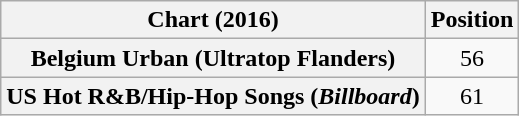<table class="wikitable plainrowheaders sortable" style="text-align:center">
<tr>
<th scope="col">Chart (2016)</th>
<th scope="col">Position</th>
</tr>
<tr>
<th scope="row">Belgium Urban (Ultratop Flanders)</th>
<td>56</td>
</tr>
<tr>
<th scope="row">US Hot R&B/Hip-Hop Songs (<em>Billboard</em>)</th>
<td>61</td>
</tr>
</table>
